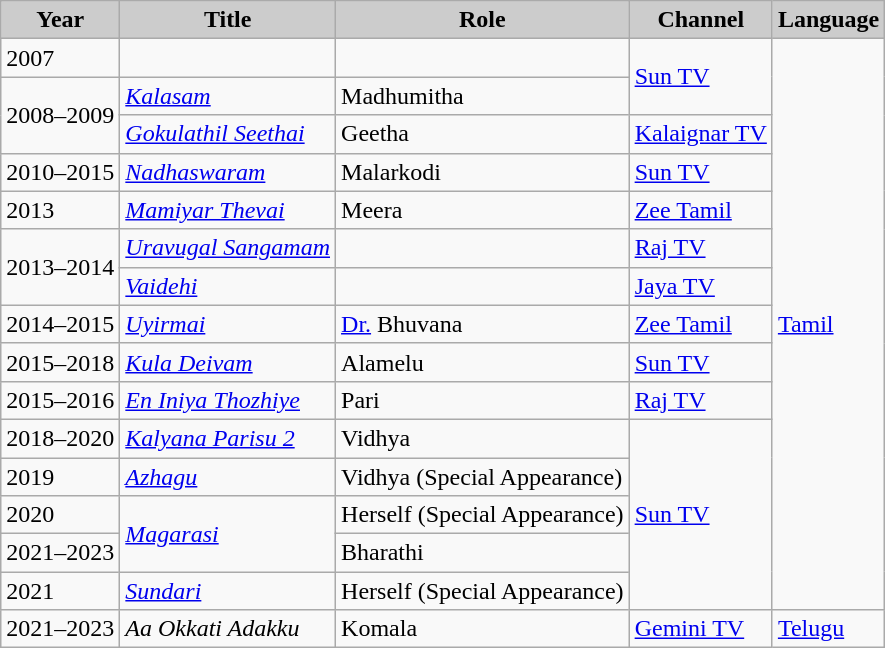<table class="wikitable">
<tr>
<th style="background:#ccc;">Year</th>
<th style="background:#ccc;">Title</th>
<th style="background:#ccc;">Role</th>
<th style="background:#ccc;">Channel</th>
<th style="background:#ccc;">Language</th>
</tr>
<tr>
<td>2007</td>
<td></td>
<td></td>
<td rowspan="2"><a href='#'>Sun TV</a></td>
<td rowspan="15"><a href='#'>Tamil</a></td>
</tr>
<tr>
<td rowspan="2">2008–2009</td>
<td><em><a href='#'>Kalasam</a></em></td>
<td>Madhumitha</td>
</tr>
<tr>
<td><em><a href='#'>Gokulathil Seethai</a></em></td>
<td>Geetha</td>
<td><a href='#'>Kalaignar TV</a></td>
</tr>
<tr>
<td>2010–2015</td>
<td><em><a href='#'>Nadhaswaram</a></em></td>
<td>Malarkodi</td>
<td><a href='#'>Sun TV</a></td>
</tr>
<tr>
<td>2013</td>
<td><em><a href='#'>Mamiyar Thevai</a></em></td>
<td>Meera</td>
<td><a href='#'>Zee Tamil</a></td>
</tr>
<tr>
<td rowspan="2">2013–2014</td>
<td><em><a href='#'>Uravugal Sangamam</a></em></td>
<td></td>
<td><a href='#'>Raj TV</a></td>
</tr>
<tr>
<td><em><a href='#'>Vaidehi</a></em></td>
<td></td>
<td><a href='#'>Jaya TV</a></td>
</tr>
<tr>
<td>2014–2015</td>
<td><em><a href='#'>Uyirmai</a></em></td>
<td><a href='#'>Dr.</a> Bhuvana</td>
<td><a href='#'>Zee Tamil</a></td>
</tr>
<tr>
<td>2015–2018</td>
<td><em><a href='#'>Kula Deivam</a></em></td>
<td>Alamelu</td>
<td><a href='#'>Sun TV</a></td>
</tr>
<tr>
<td>2015–2016</td>
<td><em><a href='#'>En Iniya Thozhiye</a></em></td>
<td>Pari</td>
<td><a href='#'>Raj TV</a></td>
</tr>
<tr>
<td>2018–2020</td>
<td><em><a href='#'>Kalyana Parisu 2</a></em></td>
<td>Vidhya</td>
<td rowspan="5"><a href='#'>Sun TV</a></td>
</tr>
<tr>
<td>2019</td>
<td><em><a href='#'>Azhagu</a></em></td>
<td>Vidhya (Special Appearance)</td>
</tr>
<tr>
<td>2020</td>
<td rowspan="2"><em><a href='#'>Magarasi</a></em></td>
<td>Herself (Special Appearance)</td>
</tr>
<tr>
<td>2021–2023</td>
<td>Bharathi</td>
</tr>
<tr>
<td>2021</td>
<td><em><a href='#'>Sundari</a></em></td>
<td>Herself (Special Appearance)</td>
</tr>
<tr>
<td>2021–2023</td>
<td><em>Aa Okkati Adakku</em></td>
<td>Komala</td>
<td><a href='#'>Gemini TV</a></td>
<td><a href='#'>Telugu</a></td>
</tr>
</table>
